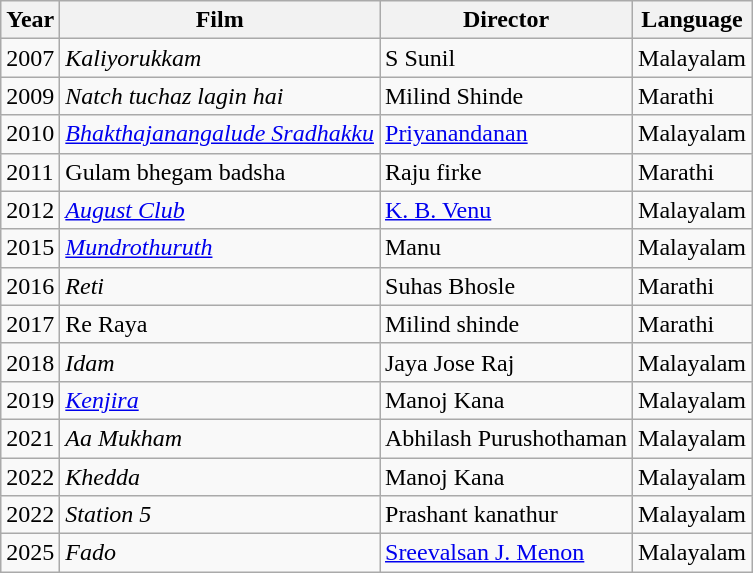<table class="wikitable sortable">
<tr>
<th>Year</th>
<th>Film</th>
<th>Director</th>
<th>Language</th>
</tr>
<tr>
<td>2007</td>
<td><em>Kaliyorukkam</em></td>
<td>S Sunil</td>
<td>Malayalam</td>
</tr>
<tr>
<td>2009</td>
<td><em> Natch tuchaz lagin hai </em></td>
<td>Milind Shinde</td>
<td>Marathi</td>
</tr>
<tr>
<td>2010</td>
<td><em><a href='#'>Bhakthajanangalude Sradhakku</a></em></td>
<td><a href='#'>Priyanandanan</a></td>
<td>Malayalam</td>
</tr>
<tr>
<td>2011</td>
<td>Gulam bhegam badsha</td>
<td>Raju firke</td>
<td>Marathi</td>
</tr>
<tr>
<td>2012</td>
<td><em><a href='#'>August Club</a></em></td>
<td><a href='#'>K. B. Venu</a></td>
<td>Malayalam</td>
</tr>
<tr>
<td>2015</td>
<td><em><a href='#'>Mundrothuruth</a></em></td>
<td>Manu</td>
<td>Malayalam</td>
</tr>
<tr>
<td>2016</td>
<td><em>Reti </em></td>
<td>Suhas Bhosle</td>
<td>Marathi</td>
</tr>
<tr>
<td>2017</td>
<td>Re Raya</td>
<td>Milind shinde</td>
<td>Marathi</td>
</tr>
<tr>
<td>2018</td>
<td><em> Idam</em></td>
<td>Jaya Jose Raj</td>
<td>Malayalam</td>
</tr>
<tr>
<td>2019</td>
<td><em> <a href='#'>Kenjira</a> </em></td>
<td>Manoj Kana</td>
<td>Malayalam</td>
</tr>
<tr>
<td>2021</td>
<td><em> Aa Mukham </em></td>
<td>Abhilash Purushothaman</td>
<td>Malayalam</td>
</tr>
<tr>
<td>2022</td>
<td><em> Khedda </em></td>
<td>Manoj Kana</td>
<td>Malayalam</td>
</tr>
<tr>
<td>2022</td>
<td><em> Station 5 </em></td>
<td>Prashant kanathur</td>
<td>Malayalam</td>
</tr>
<tr>
<td>2025</td>
<td><em> Fado </em></td>
<td><a href='#'>Sreevalsan J. Menon</a></td>
<td>Malayalam</td>
</tr>
</table>
